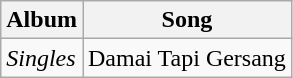<table class="wikitable">
<tr>
<th>Album</th>
<th>Song</th>
</tr>
<tr>
<td><em>Singles</em></td>
<td>Damai Tapi Gersang</td>
</tr>
</table>
